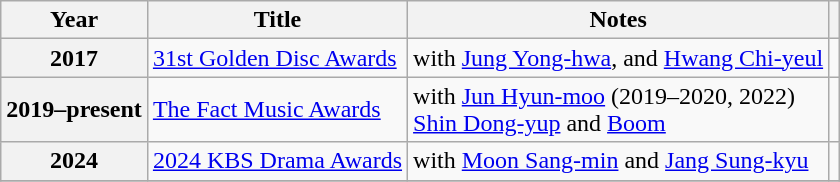<table class="wikitable plainrowheaders">
<tr>
<th scope="col">Year</th>
<th scope="col">Title</th>
<th scope="col">Notes</th>
<th scope="col" class="unsortable"></th>
</tr>
<tr>
<th scope="row">2017</th>
<td><a href='#'>31st Golden Disc Awards</a></td>
<td>with  <a href='#'>Jung Yong-hwa</a>, and <a href='#'>Hwang Chi-yeul</a></td>
<td></td>
</tr>
<tr>
<th scope="row">2019–present</th>
<td><a href='#'>The Fact Music Awards</a></td>
<td>with <a href='#'>Jun Hyun-moo</a> (2019–2020, 2022)<br> <a href='#'>Shin Dong-yup</a> and <a href='#'>Boom</a></td>
<td></td>
</tr>
<tr>
<th scope="row">2024</th>
<td><a href='#'>2024 KBS Drama Awards</a></td>
<td>with <a href='#'>Moon Sang-min</a> and <a href='#'>Jang Sung-kyu</a></td>
<td style="text-align:center"></td>
</tr>
<tr>
</tr>
</table>
